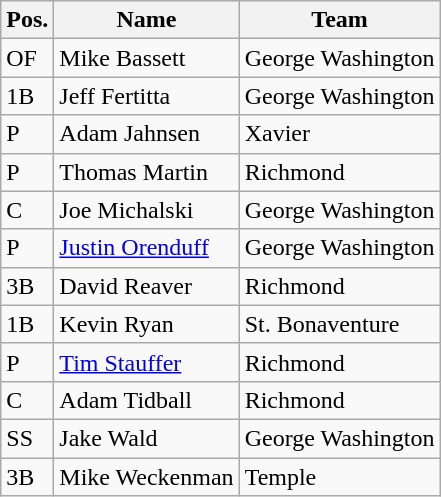<table class=wikitable>
<tr>
<th>Pos.</th>
<th>Name</th>
<th>Team</th>
</tr>
<tr>
<td>OF</td>
<td>Mike Bassett</td>
<td>George Washington</td>
</tr>
<tr>
<td>1B</td>
<td>Jeff Fertitta</td>
<td>George Washington</td>
</tr>
<tr>
<td>P</td>
<td>Adam Jahnsen</td>
<td>Xavier</td>
</tr>
<tr>
<td>P</td>
<td>Thomas Martin</td>
<td>Richmond</td>
</tr>
<tr>
<td>C</td>
<td>Joe Michalski</td>
<td>George Washington</td>
</tr>
<tr>
<td>P</td>
<td><a href='#'>Justin Orenduff</a></td>
<td>George Washington</td>
</tr>
<tr>
<td>3B</td>
<td>David Reaver</td>
<td>Richmond</td>
</tr>
<tr>
<td>1B</td>
<td>Kevin Ryan</td>
<td>St. Bonaventure</td>
</tr>
<tr>
<td>P</td>
<td><a href='#'>Tim Stauffer</a></td>
<td>Richmond</td>
</tr>
<tr>
<td>C</td>
<td>Adam Tidball</td>
<td>Richmond</td>
</tr>
<tr>
<td>SS</td>
<td>Jake Wald</td>
<td>George Washington</td>
</tr>
<tr>
<td>3B</td>
<td>Mike Weckenman</td>
<td>Temple</td>
</tr>
</table>
